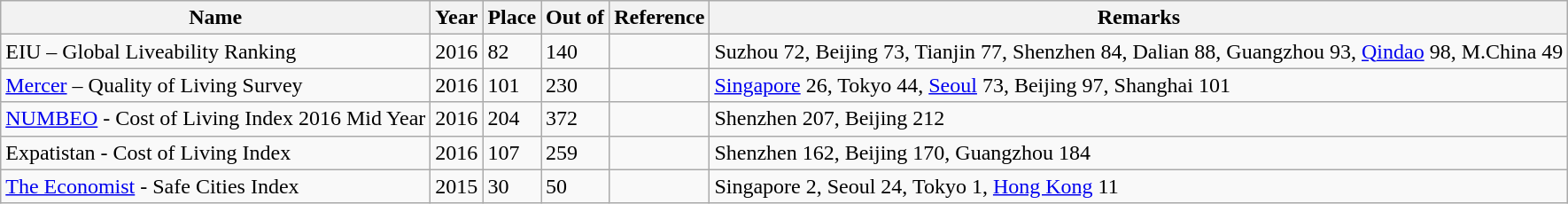<table class="wikitable">
<tr>
<th>Name</th>
<th>Year</th>
<th>Place</th>
<th>Out of</th>
<th>Reference</th>
<th>Remarks</th>
</tr>
<tr>
<td>EIU – Global Liveability Ranking</td>
<td>2016</td>
<td>82</td>
<td>140</td>
<td></td>
<td>Suzhou 72, Beijing 73, Tianjin 77, Shenzhen 84, Dalian 88, Guangzhou 93, <a href='#'>Qindao</a> 98, M.China 49</td>
</tr>
<tr>
<td><a href='#'>Mercer</a> – Quality of Living Survey</td>
<td>2016</td>
<td>101</td>
<td>230</td>
<td></td>
<td><a href='#'>Singapore</a> 26, Tokyo 44, <a href='#'>Seoul</a> 73, Beijing 97, Shanghai 101</td>
</tr>
<tr>
<td><a href='#'>NUMBEO</a> - Cost of Living Index 2016 Mid Year</td>
<td>2016</td>
<td>204</td>
<td>372</td>
<td></td>
<td>Shenzhen 207, Beijing 212</td>
</tr>
<tr>
<td>Expatistan - Cost of Living Index</td>
<td>2016</td>
<td>107</td>
<td>259</td>
<td></td>
<td>Shenzhen 162, Beijing 170, Guangzhou 184</td>
</tr>
<tr>
<td><a href='#'>The Economist</a> - Safe Cities Index</td>
<td>2015</td>
<td>30</td>
<td>50</td>
<td></td>
<td>Singapore 2, Seoul 24, Tokyo 1, <a href='#'>Hong Kong</a> 11</td>
</tr>
</table>
